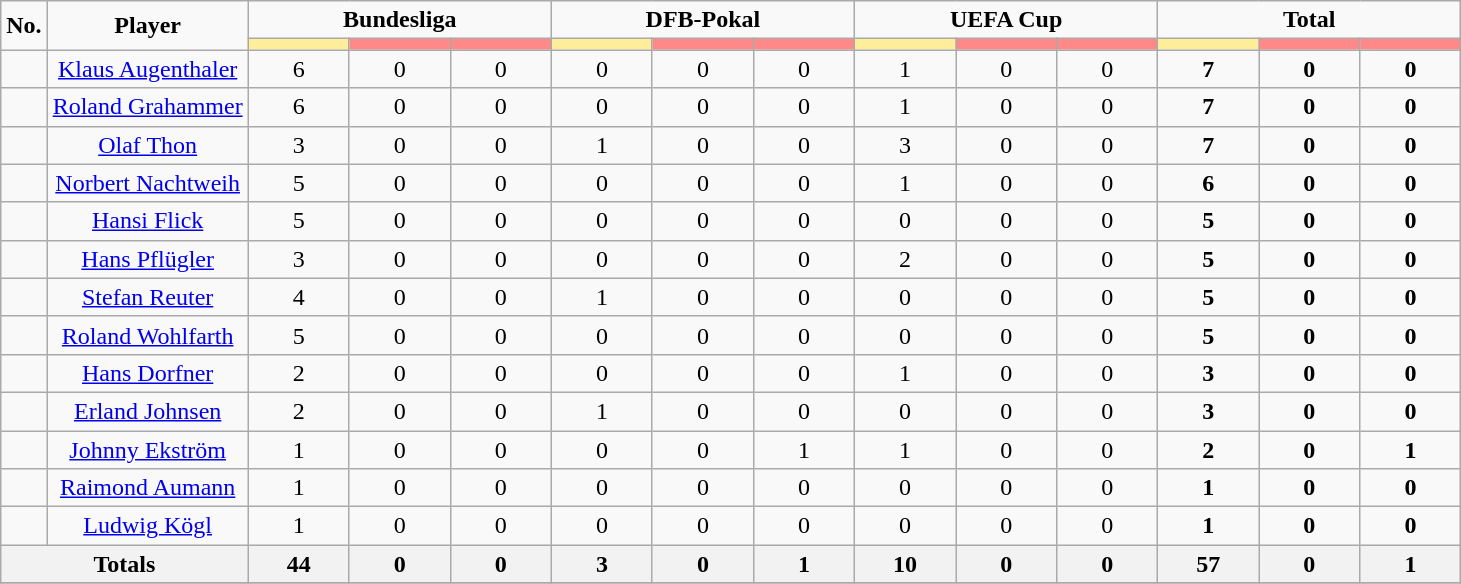<table class="wikitable" style="text-align:center;">
<tr style="text-align:center;">
<td rowspan="2"><strong>No.</strong></td>
<td rowspan="2"><strong>Player</strong></td>
<td colspan="3"><strong>Bundesliga</strong></td>
<td colspan="3"><strong>DFB-Pokal</strong></td>
<td colspan="3"><strong>UEFA Cup</strong></td>
<td colspan="3"><strong>Total</strong></td>
</tr>
<tr>
<th style="width:60px; background:#fe9;"></th>
<th style="width:60px; background:#ff8888;"></th>
<th style="width:60px; background:#ff8888;"></th>
<th style="width:60px; background:#fe9;"></th>
<th style="width:60px; background:#ff8888;"></th>
<th style="width:60px; background:#ff8888;"></th>
<th style="width:60px; background:#fe9;"></th>
<th style="width:60px; background:#ff8888;"></th>
<th style="width:60px; background:#ff8888;"></th>
<th style="width:60px; background:#fe9;"></th>
<th style="width:60px; background:#ff8888;"></th>
<th style="width:60px; background:#ff8888;"></th>
</tr>
<tr>
<td></td>
<td><a href='#'>Klaus Augenthaler</a></td>
<td>6</td>
<td>0</td>
<td>0</td>
<td>0</td>
<td>0</td>
<td>0</td>
<td>1</td>
<td>0</td>
<td>0</td>
<td><strong>7</strong></td>
<td><strong>0</strong></td>
<td><strong>0</strong></td>
</tr>
<tr>
<td></td>
<td><a href='#'>Roland Grahammer</a></td>
<td>6</td>
<td>0</td>
<td>0</td>
<td>0</td>
<td>0</td>
<td>0</td>
<td>1</td>
<td>0</td>
<td>0</td>
<td><strong>7</strong></td>
<td><strong>0</strong></td>
<td><strong>0</strong></td>
</tr>
<tr>
<td></td>
<td><a href='#'>Olaf Thon</a></td>
<td>3</td>
<td>0</td>
<td>0</td>
<td>1</td>
<td>0</td>
<td>0</td>
<td>3</td>
<td>0</td>
<td>0</td>
<td><strong>7</strong></td>
<td><strong>0</strong></td>
<td><strong>0</strong></td>
</tr>
<tr>
<td></td>
<td><a href='#'>Norbert Nachtweih</a></td>
<td>5</td>
<td>0</td>
<td>0</td>
<td>0</td>
<td>0</td>
<td>0</td>
<td>1</td>
<td>0</td>
<td>0</td>
<td><strong>6</strong></td>
<td><strong>0</strong></td>
<td><strong>0</strong></td>
</tr>
<tr>
<td></td>
<td><a href='#'>Hansi Flick</a></td>
<td>5</td>
<td>0</td>
<td>0</td>
<td>0</td>
<td>0</td>
<td>0</td>
<td>0</td>
<td>0</td>
<td>0</td>
<td><strong>5</strong></td>
<td><strong>0</strong></td>
<td><strong>0</strong></td>
</tr>
<tr>
<td></td>
<td><a href='#'>Hans Pflügler</a></td>
<td>3</td>
<td>0</td>
<td>0</td>
<td>0</td>
<td>0</td>
<td>0</td>
<td>2</td>
<td>0</td>
<td>0</td>
<td><strong>5</strong></td>
<td><strong>0</strong></td>
<td><strong>0</strong></td>
</tr>
<tr>
<td></td>
<td><a href='#'>Stefan Reuter</a></td>
<td>4</td>
<td>0</td>
<td>0</td>
<td>1</td>
<td>0</td>
<td>0</td>
<td>0</td>
<td>0</td>
<td>0</td>
<td><strong>5</strong></td>
<td><strong>0</strong></td>
<td><strong>0</strong></td>
</tr>
<tr>
<td></td>
<td><a href='#'>Roland Wohlfarth</a></td>
<td>5</td>
<td>0</td>
<td>0</td>
<td>0</td>
<td>0</td>
<td>0</td>
<td>0</td>
<td>0</td>
<td>0</td>
<td><strong>5</strong></td>
<td><strong>0</strong></td>
<td><strong>0</strong></td>
</tr>
<tr>
<td></td>
<td><a href='#'>Hans Dorfner</a></td>
<td>2</td>
<td>0</td>
<td>0</td>
<td>0</td>
<td>0</td>
<td>0</td>
<td>1</td>
<td>0</td>
<td>0</td>
<td><strong>3</strong></td>
<td><strong>0</strong></td>
<td><strong>0</strong></td>
</tr>
<tr>
<td></td>
<td><a href='#'>Erland Johnsen</a></td>
<td>2</td>
<td>0</td>
<td>0</td>
<td>1</td>
<td>0</td>
<td>0</td>
<td>0</td>
<td>0</td>
<td>0</td>
<td><strong>3</strong></td>
<td><strong>0</strong></td>
<td><strong>0</strong></td>
</tr>
<tr>
<td></td>
<td><a href='#'>Johnny Ekström</a></td>
<td>1</td>
<td>0</td>
<td>0</td>
<td>0</td>
<td>0</td>
<td>1</td>
<td>1</td>
<td>0</td>
<td>0</td>
<td><strong>2</strong></td>
<td><strong>0</strong></td>
<td><strong>1</strong></td>
</tr>
<tr>
<td></td>
<td><a href='#'>Raimond Aumann</a></td>
<td>1</td>
<td>0</td>
<td>0</td>
<td>0</td>
<td>0</td>
<td>0</td>
<td>0</td>
<td>0</td>
<td>0</td>
<td><strong>1</strong></td>
<td><strong>0</strong></td>
<td><strong>0</strong></td>
</tr>
<tr>
<td></td>
<td><a href='#'>Ludwig Kögl</a></td>
<td>1</td>
<td>0</td>
<td>0</td>
<td>0</td>
<td>0</td>
<td>0</td>
<td>0</td>
<td>0</td>
<td>0</td>
<td><strong>1</strong></td>
<td><strong>0</strong></td>
<td><strong>0</strong></td>
</tr>
<tr>
<th colspan="2">Totals</th>
<th>44</th>
<th>0</th>
<th>0</th>
<th>3</th>
<th>0</th>
<th>1</th>
<th>10</th>
<th>0</th>
<th>0</th>
<th>57</th>
<th>0</th>
<th>1</th>
</tr>
<tr>
</tr>
</table>
